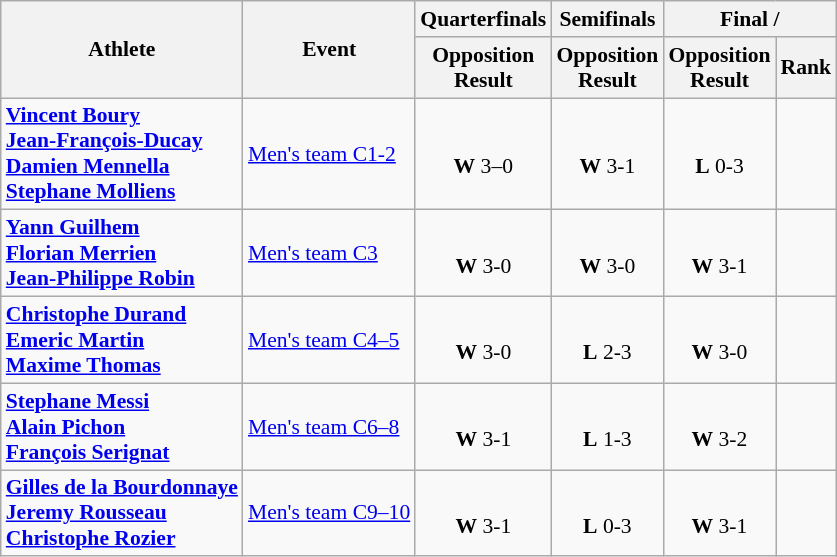<table class=wikitable style="font-size:90%">
<tr>
<th rowspan="2">Athlete</th>
<th rowspan="2">Event</th>
<th>Quarterfinals</th>
<th>Semifinals</th>
<th colspan="2">Final / </th>
</tr>
<tr>
<th>Opposition<br>Result</th>
<th>Opposition<br>Result</th>
<th>Opposition<br>Result</th>
<th>Rank</th>
</tr>
<tr>
<td><strong><a href='#'>Vincent Boury</a></strong><br> <strong><a href='#'>Jean-François-Ducay</a></strong><br> <strong><a href='#'>Damien Mennella</a></strong><br> <strong><a href='#'>Stephane Molliens</a></strong></td>
<td><a href='#'>Men's team C1-2</a></td>
<td align="center"><br><strong>W</strong> 3–0</td>
<td align="center"><br><strong>W</strong> 3-1</td>
<td align="center"><br><strong>L</strong> 0-3</td>
<td align="center"></td>
</tr>
<tr>
<td><strong><a href='#'>Yann Guilhem</a></strong><br> <strong><a href='#'>Florian Merrien</a></strong><br> <strong><a href='#'>Jean-Philippe Robin</a></strong></td>
<td><a href='#'>Men's team C3</a></td>
<td align="center"><br><strong>W</strong> 3-0</td>
<td align="center"><br><strong>W</strong> 3-0</td>
<td align="center"><br><strong>W</strong> 3-1</td>
<td align="center"></td>
</tr>
<tr>
<td><strong><a href='#'>Christophe Durand</a></strong><br> <strong><a href='#'>Emeric Martin</a></strong><br> <strong><a href='#'>Maxime Thomas</a></strong></td>
<td><a href='#'>Men's team C4–5</a></td>
<td align="center"><br><strong>W</strong> 3-0</td>
<td align="center"><br><strong>L</strong> 2-3</td>
<td align="center"><br><strong>W</strong> 3-0</td>
<td align="center"></td>
</tr>
<tr>
<td><strong><a href='#'>Stephane Messi</a></strong><br> <strong><a href='#'>Alain Pichon</a></strong><br> <strong><a href='#'>François Serignat</a></strong></td>
<td><a href='#'>Men's team C6–8</a></td>
<td align="center"><br><strong>W</strong> 3-1</td>
<td align="center"><br><strong>L</strong> 1-3</td>
<td align="center"><br><strong>W</strong> 3-2</td>
<td align="center"></td>
</tr>
<tr>
<td><strong><a href='#'>Gilles de la Bourdonnaye</a></strong><br> <strong><a href='#'>Jeremy Rousseau</a></strong><br> <strong><a href='#'>Christophe Rozier</a></strong></td>
<td><a href='#'>Men's team C9–10</a></td>
<td align="center"><br><strong>W</strong> 3-1</td>
<td align="center"><br><strong>L</strong> 0-3</td>
<td align="center"><br><strong>W</strong> 3-1</td>
<td align="center"></td>
</tr>
</table>
